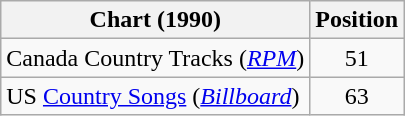<table class="wikitable sortable">
<tr>
<th scope="col">Chart (1990)</th>
<th scope="col">Position</th>
</tr>
<tr>
<td>Canada Country Tracks (<em><a href='#'>RPM</a></em>)</td>
<td align="center">51</td>
</tr>
<tr>
<td>US <a href='#'>Country Songs</a> (<em><a href='#'>Billboard</a></em>)</td>
<td align="center">63</td>
</tr>
</table>
